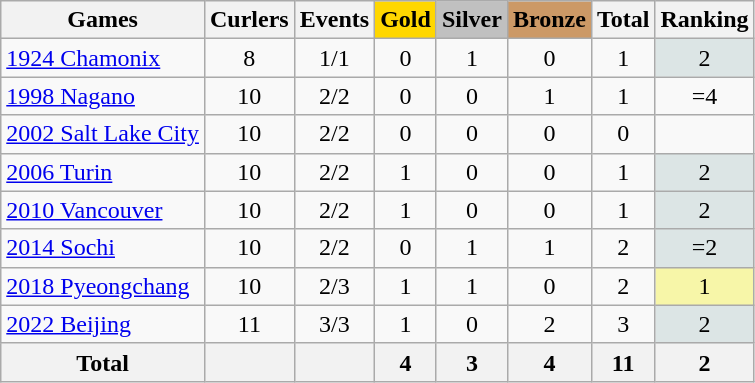<table class="wikitable sortable" style="text-align:center">
<tr>
<th>Games</th>
<th>Curlers</th>
<th>Events</th>
<th style="background-color:gold;">Gold</th>
<th style="background-color:silver;">Silver</th>
<th style="background-color:#c96;">Bronze</th>
<th>Total</th>
<th>Ranking</th>
</tr>
<tr>
<td align=left><a href='#'>1924 Chamonix</a></td>
<td>8</td>
<td>1/1</td>
<td>0</td>
<td>1</td>
<td>0</td>
<td>1</td>
<td bgcolor=dce5e5>2</td>
</tr>
<tr>
<td align=left><a href='#'>1998 Nagano</a></td>
<td>10</td>
<td>2/2</td>
<td>0</td>
<td>0</td>
<td>1</td>
<td>1</td>
<td>=4</td>
</tr>
<tr>
<td align=left><a href='#'>2002 Salt Lake City</a></td>
<td>10</td>
<td>2/2</td>
<td>0</td>
<td>0</td>
<td>0</td>
<td>0</td>
<td></td>
</tr>
<tr>
<td align=left><a href='#'>2006 Turin</a></td>
<td>10</td>
<td>2/2</td>
<td>1</td>
<td>0</td>
<td>0</td>
<td>1</td>
<td bgcolor=dce5e5>2</td>
</tr>
<tr>
<td align=left><a href='#'>2010 Vancouver</a></td>
<td>10</td>
<td>2/2</td>
<td>1</td>
<td>0</td>
<td>0</td>
<td>1</td>
<td bgcolor=dce5e5>2</td>
</tr>
<tr>
<td align=left><a href='#'>2014 Sochi</a></td>
<td>10</td>
<td>2/2</td>
<td>0</td>
<td>1</td>
<td>1</td>
<td>2</td>
<td bgcolor=dce5e5>=2</td>
</tr>
<tr>
<td align=left><a href='#'>2018 Pyeongchang</a></td>
<td>10</td>
<td>2/3</td>
<td>1</td>
<td>1</td>
<td>0</td>
<td>2</td>
<td bgcolor=F7F6A8>1</td>
</tr>
<tr>
<td align=left><a href='#'>2022 Beijing</a></td>
<td>11</td>
<td>3/3</td>
<td>1</td>
<td>0</td>
<td>2</td>
<td>3</td>
<td bgcolor=dce5e5>2</td>
</tr>
<tr>
<th>Total</th>
<th></th>
<th></th>
<th>4</th>
<th>3</th>
<th>4</th>
<th>11</th>
<th>2</th>
</tr>
</table>
